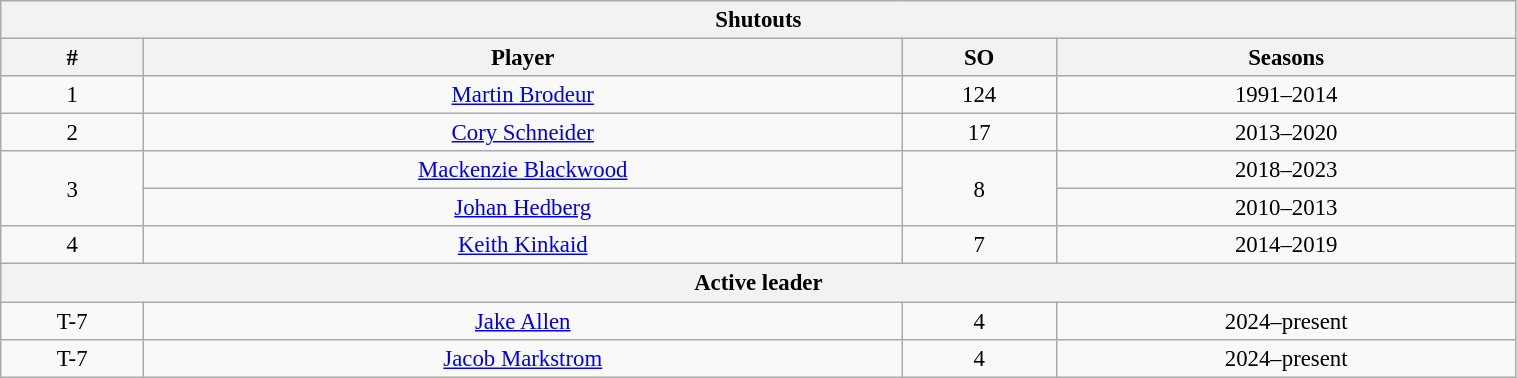<table class="wikitable" style="text-align: center; font-size: 95%" width="80%">
<tr>
<th colspan="4">Shutouts</th>
</tr>
<tr>
<th>#</th>
<th>Player</th>
<th>SO</th>
<th>Seasons</th>
</tr>
<tr>
<td>1</td>
<td><a href='#'>Martin Brodeur</a></td>
<td>124</td>
<td>1991–2014</td>
</tr>
<tr>
<td>2</td>
<td><a href='#'>Cory Schneider</a></td>
<td>17</td>
<td>2013–2020</td>
</tr>
<tr>
<td rowspan="2">3</td>
<td><a href='#'>Mackenzie Blackwood</a></td>
<td rowspan="2">8</td>
<td>2018–2023</td>
</tr>
<tr>
<td><a href='#'>Johan Hedberg</a></td>
<td>2010–2013</td>
</tr>
<tr>
<td>4</td>
<td><a href='#'>Keith Kinkaid</a></td>
<td>7</td>
<td>2014–2019</td>
</tr>
<tr>
<th colspan="4">Active leader</th>
</tr>
<tr>
<td>T-7</td>
<td><a href='#'>Jake Allen</a></td>
<td>4</td>
<td>2024–present</td>
</tr>
<tr>
<td>T-7</td>
<td><a href='#'>Jacob Markstrom</a></td>
<td>4</td>
<td>2024–present</td>
</tr>
</table>
